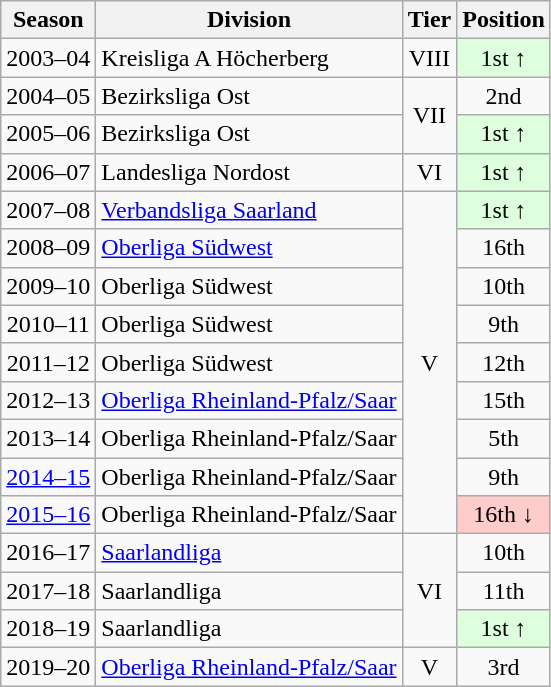<table class="wikitable">
<tr>
<th>Season</th>
<th>Division</th>
<th>Tier</th>
<th>Position</th>
</tr>
<tr align="center">
<td>2003–04</td>
<td align="left">Kreisliga A Höcherberg</td>
<td>VIII</td>
<td style="background:#ddffdd">1st ↑</td>
</tr>
<tr align="center">
<td>2004–05</td>
<td align="left">Bezirksliga Ost</td>
<td rowspan=2>VII</td>
<td>2nd</td>
</tr>
<tr align="center">
<td>2005–06</td>
<td align="left">Bezirksliga Ost</td>
<td style="background:#ddffdd">1st ↑</td>
</tr>
<tr align="center">
<td>2006–07</td>
<td align="left">Landesliga Nordost</td>
<td>VI</td>
<td style="background:#ddffdd">1st ↑</td>
</tr>
<tr align="center">
<td>2007–08</td>
<td align="left"><a href='#'>Verbandsliga Saarland</a></td>
<td rowspan=9>V</td>
<td style="background:#ddffdd">1st ↑</td>
</tr>
<tr align="center">
<td>2008–09</td>
<td align="left"><a href='#'>Oberliga Südwest</a></td>
<td>16th</td>
</tr>
<tr align="center">
<td>2009–10</td>
<td align="left">Oberliga Südwest</td>
<td>10th</td>
</tr>
<tr align="center">
<td>2010–11</td>
<td align="left">Oberliga Südwest</td>
<td>9th</td>
</tr>
<tr align="center">
<td>2011–12</td>
<td align="left">Oberliga Südwest</td>
<td>12th</td>
</tr>
<tr align="center">
<td>2012–13</td>
<td align="left"><a href='#'>Oberliga Rheinland-Pfalz/Saar</a></td>
<td>15th</td>
</tr>
<tr align="center">
<td>2013–14</td>
<td align="left">Oberliga Rheinland-Pfalz/Saar</td>
<td>5th</td>
</tr>
<tr align="center">
<td><a href='#'>2014–15</a></td>
<td align="left">Oberliga Rheinland-Pfalz/Saar</td>
<td>9th</td>
</tr>
<tr align="center">
<td><a href='#'>2015–16</a></td>
<td align="left">Oberliga Rheinland-Pfalz/Saar</td>
<td style="background:#ffcccc">16th ↓</td>
</tr>
<tr align="center">
<td>2016–17</td>
<td align="left"><a href='#'>Saarlandliga</a></td>
<td rowspan=3>VI</td>
<td>10th</td>
</tr>
<tr align="center">
<td>2017–18</td>
<td align="left">Saarlandliga</td>
<td>11th</td>
</tr>
<tr align="center">
<td>2018–19</td>
<td align="left">Saarlandliga</td>
<td style="background:#ddffdd">1st ↑</td>
</tr>
<tr align="center">
<td>2019–20</td>
<td align="left"><a href='#'>Oberliga Rheinland-Pfalz/Saar</a></td>
<td>V</td>
<td>3rd</td>
</tr>
</table>
